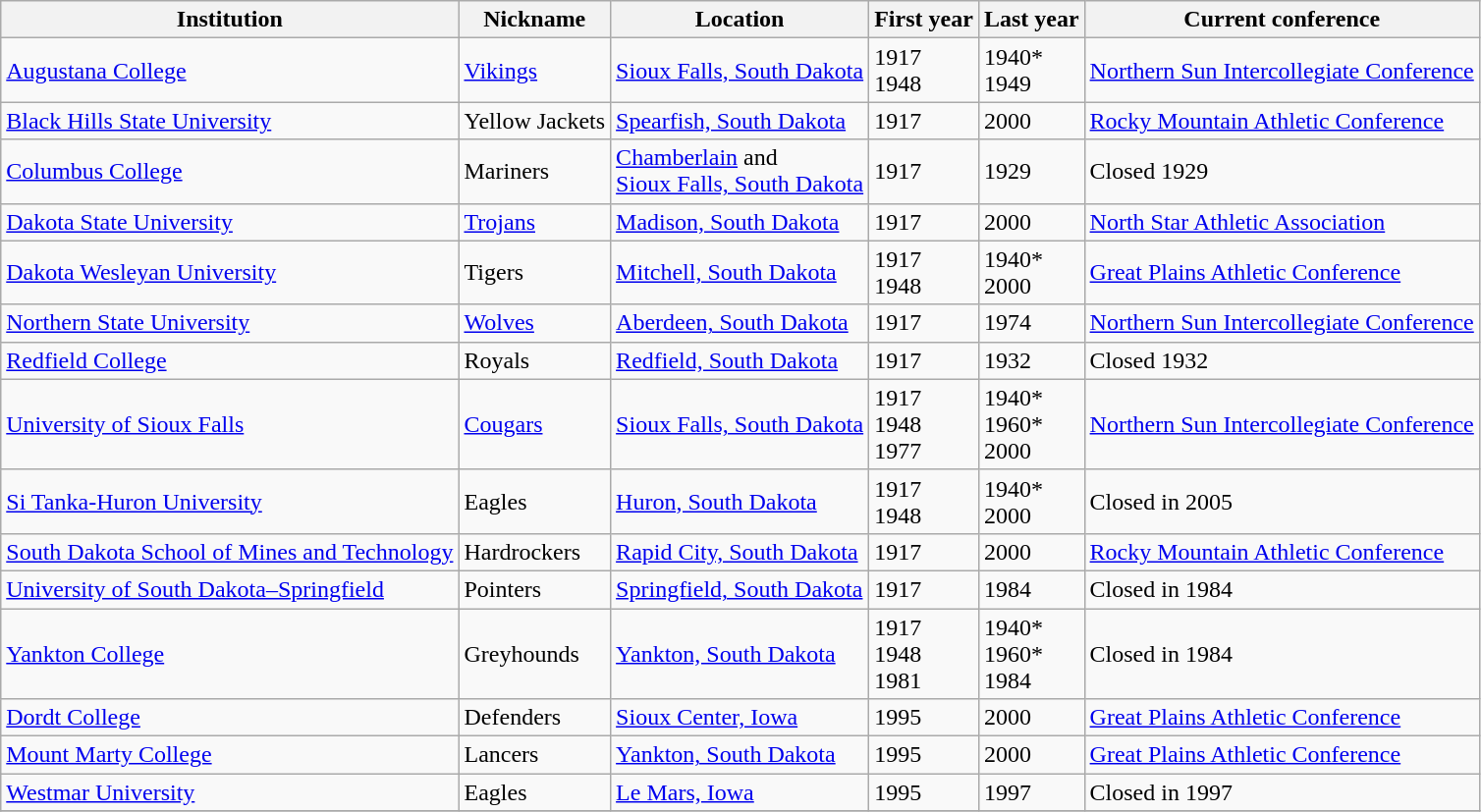<table class="wikitable sortable">
<tr>
<th>Institution</th>
<th>Nickname</th>
<th>Location</th>
<th>First year</th>
<th>Last year</th>
<th>Current conference</th>
</tr>
<tr>
<td><a href='#'>Augustana College</a></td>
<td><a href='#'>Vikings</a></td>
<td><a href='#'>Sioux Falls, South Dakota</a></td>
<td>1917<br>1948</td>
<td>1940*<br>1949</td>
<td><a href='#'>Northern Sun Intercollegiate Conference</a></td>
</tr>
<tr>
<td><a href='#'>Black Hills State University</a></td>
<td>Yellow Jackets</td>
<td><a href='#'>Spearfish, South Dakota</a></td>
<td>1917</td>
<td>2000</td>
<td><a href='#'>Rocky Mountain Athletic Conference</a></td>
</tr>
<tr>
<td><a href='#'>Columbus College</a></td>
<td>Mariners</td>
<td><a href='#'>Chamberlain</a> and<br><a href='#'>Sioux Falls, South Dakota</a></td>
<td>1917</td>
<td>1929</td>
<td>Closed 1929</td>
</tr>
<tr>
<td><a href='#'>Dakota State University</a></td>
<td><a href='#'>Trojans</a></td>
<td><a href='#'>Madison, South Dakota</a></td>
<td>1917</td>
<td>2000</td>
<td><a href='#'>North Star Athletic Association</a></td>
</tr>
<tr>
<td><a href='#'>Dakota Wesleyan University</a></td>
<td>Tigers</td>
<td><a href='#'>Mitchell, South Dakota</a></td>
<td>1917<br>1948</td>
<td>1940*<br>2000</td>
<td><a href='#'>Great Plains Athletic Conference</a></td>
</tr>
<tr>
<td><a href='#'>Northern State University</a></td>
<td><a href='#'>Wolves</a></td>
<td><a href='#'>Aberdeen, South Dakota</a></td>
<td>1917</td>
<td>1974</td>
<td><a href='#'>Northern Sun Intercollegiate Conference</a></td>
</tr>
<tr>
<td><a href='#'>Redfield College</a></td>
<td>Royals</td>
<td><a href='#'>Redfield, South Dakota</a></td>
<td>1917</td>
<td>1932</td>
<td>Closed 1932</td>
</tr>
<tr>
<td><a href='#'>University of Sioux Falls</a></td>
<td><a href='#'>Cougars</a></td>
<td><a href='#'>Sioux Falls, South Dakota</a></td>
<td>1917<br>1948<br>1977</td>
<td>1940*<br>1960*<br>2000</td>
<td><a href='#'>Northern Sun Intercollegiate Conference</a></td>
</tr>
<tr>
<td><a href='#'>Si Tanka-Huron University</a></td>
<td>Eagles</td>
<td><a href='#'>Huron, South Dakota</a></td>
<td>1917<br>1948</td>
<td>1940*<br>2000</td>
<td>Closed in 2005</td>
</tr>
<tr>
<td><a href='#'>South Dakota School of Mines and Technology</a></td>
<td>Hardrockers</td>
<td><a href='#'>Rapid City, South Dakota</a></td>
<td>1917</td>
<td>2000</td>
<td><a href='#'>Rocky Mountain Athletic Conference</a></td>
</tr>
<tr>
<td><a href='#'>University of South Dakota–Springfield</a></td>
<td>Pointers</td>
<td><a href='#'>Springfield, South Dakota</a></td>
<td>1917</td>
<td>1984</td>
<td>Closed in 1984</td>
</tr>
<tr>
<td><a href='#'>Yankton College</a></td>
<td>Greyhounds</td>
<td><a href='#'>Yankton, South Dakota</a></td>
<td>1917<br>1948<br>1981</td>
<td>1940*<br>1960*<br>1984</td>
<td>Closed in 1984</td>
</tr>
<tr>
<td><a href='#'>Dordt College</a></td>
<td>Defenders</td>
<td><a href='#'>Sioux Center, Iowa</a></td>
<td>1995</td>
<td>2000</td>
<td><a href='#'>Great Plains Athletic Conference</a></td>
</tr>
<tr>
<td><a href='#'>Mount Marty College</a></td>
<td>Lancers</td>
<td><a href='#'>Yankton, South Dakota</a></td>
<td>1995</td>
<td>2000</td>
<td><a href='#'>Great Plains Athletic Conference</a></td>
</tr>
<tr>
<td><a href='#'>Westmar University</a></td>
<td>Eagles</td>
<td><a href='#'>Le Mars, Iowa</a></td>
<td>1995</td>
<td>1997</td>
<td>Closed in 1997</td>
</tr>
<tr>
</tr>
</table>
